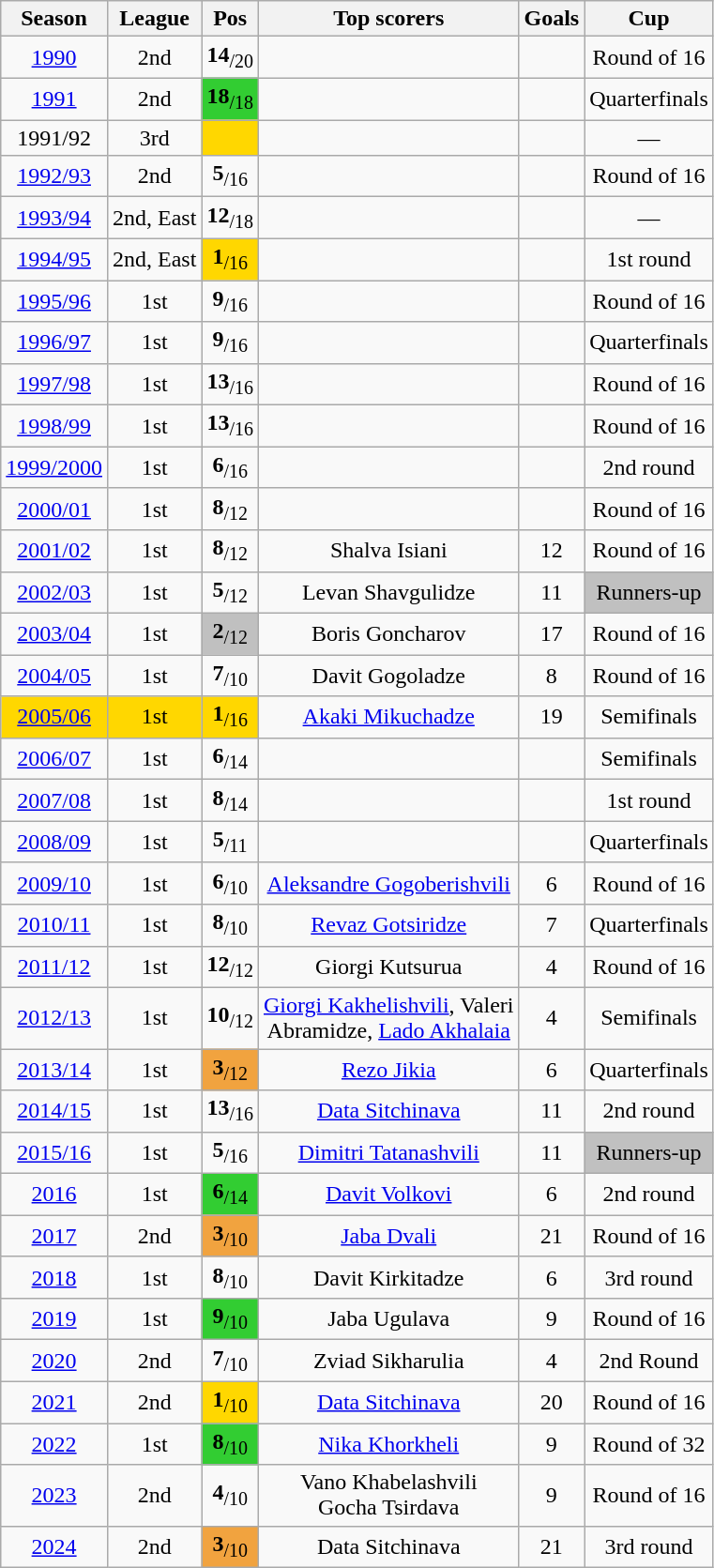<table class="wikitable sortable" style="text-align: center">
<tr>
<th>Season</th>
<th>League</th>
<th>Pos</th>
<th>Top scorers</th>
<th>Goals</th>
<th>Cup</th>
</tr>
<tr>
<td><a href='#'>1990</a></td>
<td>2nd</td>
<td><strong>14</strong><sub>/20</sub></td>
<td></td>
<td></td>
<td>Round of 16</td>
</tr>
<tr>
<td><a href='#'>1991</a></td>
<td>2nd</td>
<td bgcolor=LimeGreen><strong>18</strong><sub>/18</sub></td>
<td></td>
<td></td>
<td>Quarterfinals</td>
</tr>
<tr>
<td>1991/92</td>
<td>3rd</td>
<td bgcolor=Gold></td>
<td></td>
<td></td>
<td>―</td>
</tr>
<tr>
<td><a href='#'>1992/93</a></td>
<td>2nd</td>
<td><strong>5</strong><sub>/16</sub></td>
<td></td>
<td></td>
<td>Round of 16</td>
</tr>
<tr>
<td><a href='#'>1993/94</a></td>
<td>2nd, East</td>
<td><strong>12</strong><sub>/18</sub></td>
<td></td>
<td></td>
<td>―</td>
</tr>
<tr>
<td><a href='#'>1994/95</a></td>
<td>2nd, East</td>
<td bgcolor=Gold><strong>1</strong><sub>/16</sub></td>
<td></td>
<td></td>
<td>1st round</td>
</tr>
<tr>
<td><a href='#'>1995/96</a></td>
<td>1st</td>
<td><strong>9</strong><sub>/16</sub></td>
<td></td>
<td></td>
<td>Round of 16</td>
</tr>
<tr>
<td><a href='#'>1996/97</a></td>
<td>1st</td>
<td><strong>9</strong><sub>/16</sub></td>
<td></td>
<td></td>
<td>Quarterfinals</td>
</tr>
<tr>
<td><a href='#'>1997/98</a></td>
<td>1st</td>
<td><strong>13</strong><sub>/16</sub></td>
<td></td>
<td></td>
<td>Round of 16</td>
</tr>
<tr>
<td><a href='#'>1998/99</a></td>
<td>1st</td>
<td><strong>13</strong><sub>/16</sub></td>
<td></td>
<td></td>
<td>Round of 16</td>
</tr>
<tr>
<td><a href='#'>1999/2000</a></td>
<td>1st</td>
<td><strong>6</strong><sub>/16</sub></td>
<td></td>
<td></td>
<td>2nd round</td>
</tr>
<tr>
<td><a href='#'>2000/01</a></td>
<td>1st</td>
<td><strong>8</strong><sub>/12</sub></td>
<td></td>
<td></td>
<td>Round of 16</td>
</tr>
<tr>
<td><a href='#'>2001/02</a></td>
<td>1st</td>
<td><strong>8</strong><sub>/12</sub></td>
<td>Shalva Isiani</td>
<td>12</td>
<td>Round of 16</td>
</tr>
<tr>
<td><a href='#'>2002/03</a></td>
<td>1st</td>
<td><strong>5</strong><sub>/12</sub></td>
<td>Levan Shavgulidze</td>
<td>11</td>
<td bgcolor=Silver>Runners-up</td>
</tr>
<tr>
<td><a href='#'>2003/04</a></td>
<td>1st</td>
<td bgcolor=Silver><strong>2</strong><sub>/12</sub></td>
<td>Boris Goncharov</td>
<td>17</td>
<td>Round of 16</td>
</tr>
<tr>
<td><a href='#'>2004/05</a></td>
<td>1st</td>
<td><strong>7</strong><sub>/10</sub></td>
<td>Davit Gogoladze</td>
<td>8</td>
<td>Round of 16</td>
</tr>
<tr>
<td bgcolor=Gold><a href='#'>2005/06</a></td>
<td bgcolor=Gold>1st</td>
<td bgcolor=Gold><strong>1</strong><sub>/16</sub></td>
<td><a href='#'>Akaki Mikuchadze</a></td>
<td>19</td>
<td>Semifinals</td>
</tr>
<tr>
<td><a href='#'>2006/07</a></td>
<td>1st</td>
<td><strong>6</strong><sub>/14</sub></td>
<td></td>
<td></td>
<td>Semifinals</td>
</tr>
<tr>
<td><a href='#'>2007/08</a></td>
<td>1st</td>
<td><strong>8</strong><sub>/14</sub></td>
<td></td>
<td></td>
<td>1st round</td>
</tr>
<tr>
<td><a href='#'>2008/09</a></td>
<td>1st</td>
<td><strong>5</strong><sub>/11</sub></td>
<td></td>
<td></td>
<td>Quarterfinals</td>
</tr>
<tr>
<td><a href='#'>2009/10</a></td>
<td>1st</td>
<td><strong>6</strong><sub>/10</sub></td>
<td><a href='#'>Aleksandre Gogoberishvili</a></td>
<td>6</td>
<td>Round of 16</td>
</tr>
<tr>
<td><a href='#'>2010/11</a></td>
<td>1st</td>
<td><strong>8</strong><sub>/10</sub></td>
<td><a href='#'>Revaz Gotsiridze</a></td>
<td>7</td>
<td>Quarterfinals</td>
</tr>
<tr>
<td><a href='#'>2011/12</a></td>
<td>1st</td>
<td><strong>12</strong><sub>/12</sub></td>
<td>Giorgi Kutsurua</td>
<td>4</td>
<td>Round of 16</td>
</tr>
<tr>
<td><a href='#'>2012/13</a></td>
<td>1st</td>
<td><strong>10</strong><sub>/12</sub></td>
<td><a href='#'>Giorgi Kakhelishvili</a>, Valeri <br>Abramidze, <a href='#'>Lado Akhalaia</a></td>
<td>4</td>
<td>Semifinals</td>
</tr>
<tr>
<td><a href='#'>2013/14</a></td>
<td>1st</td>
<td bgcolor=#F1A33F><strong>3</strong><sub>/12</sub></td>
<td><a href='#'>Rezo Jikia</a></td>
<td>6</td>
<td>Quarterfinals</td>
</tr>
<tr>
<td><a href='#'>2014/15</a></td>
<td>1st</td>
<td><strong>13</strong><sub>/16</sub></td>
<td><a href='#'>Data Sitchinava</a></td>
<td>11</td>
<td>2nd round</td>
</tr>
<tr>
<td><a href='#'>2015/16</a></td>
<td>1st</td>
<td><strong>5</strong><sub>/16</sub></td>
<td><a href='#'>Dimitri Tatanashvili</a></td>
<td>11</td>
<td bgcolor=Silver>Runners-up</td>
</tr>
<tr>
<td><a href='#'>2016</a></td>
<td>1st</td>
<td bgcolor=LimeGreen><strong>6</strong><sub>/14</sub></td>
<td><a href='#'>Davit Volkovi</a></td>
<td>6</td>
<td>2nd round</td>
</tr>
<tr>
<td><a href='#'>2017</a></td>
<td>2nd</td>
<td bgcolor=#F1A33F><strong>3</strong><sub>/10</sub></td>
<td><a href='#'>Jaba Dvali</a></td>
<td>21</td>
<td>Round of 16</td>
</tr>
<tr>
<td><a href='#'>2018</a></td>
<td>1st</td>
<td><strong>8</strong><sub>/10</sub></td>
<td>Davit Kirkitadze</td>
<td>6</td>
<td>3rd round</td>
</tr>
<tr>
<td><a href='#'>2019</a></td>
<td>1st</td>
<td bgcolor=LimeGreen><strong>9</strong><sub>/10</sub></td>
<td>Jaba Ugulava</td>
<td>9</td>
<td>Round of 16</td>
</tr>
<tr>
<td><a href='#'>2020</a></td>
<td>2nd</td>
<td><strong>7</strong><sub>/10</sub></td>
<td>Zviad Sikharulia</td>
<td>4</td>
<td>2nd Round</td>
</tr>
<tr>
<td><a href='#'>2021</a></td>
<td>2nd</td>
<td bgcolor=Gold><strong>1</strong><sub>/10</sub></td>
<td><a href='#'>Data Sitchinava</a></td>
<td>20</td>
<td>Round of 16</td>
</tr>
<tr>
<td><a href='#'>2022</a></td>
<td>1st</td>
<td bgcolor=LimeGreen><strong>8</strong><sub>/10</sub></td>
<td><a href='#'>Nika Khorkheli</a></td>
<td>9</td>
<td>Round of 32</td>
</tr>
<tr>
<td><a href='#'>2023</a></td>
<td>2nd</td>
<td><strong>4</strong><sub>/10</sub></td>
<td>Vano Khabelashvili<br> Gocha Tsirdava</td>
<td>9</td>
<td>Round of 16</td>
</tr>
<tr>
<td><a href='#'>2024</a></td>
<td>2nd</td>
<td bgcolor=#F1A33F><strong>3</strong><sub>/10</sub></td>
<td>Data Sitchinava</td>
<td>21</td>
<td>3rd round</td>
</tr>
</table>
